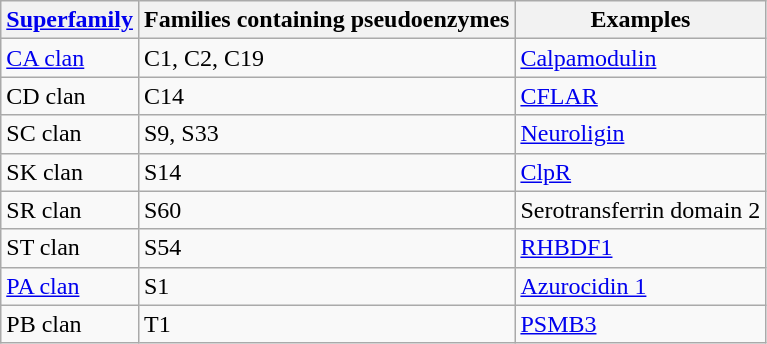<table class="wikitable mw-collapsible">
<tr>
<th><a href='#'>Superfamily</a></th>
<th>Families containing pseudoenzymes</th>
<th>Examples</th>
</tr>
<tr>
<td><a href='#'>CA clan</a></td>
<td>C1, C2, C19</td>
<td><a href='#'>Calpamodulin</a></td>
</tr>
<tr>
<td>CD clan</td>
<td>C14</td>
<td><a href='#'>CFLAR</a></td>
</tr>
<tr>
<td>SC clan</td>
<td>S9, S33</td>
<td><a href='#'>Neuroligin</a></td>
</tr>
<tr>
<td>SK clan</td>
<td>S14</td>
<td><a href='#'>ClpR</a></td>
</tr>
<tr>
<td>SR clan</td>
<td>S60</td>
<td>Serotransferrin domain 2</td>
</tr>
<tr>
<td>ST clan</td>
<td>S54</td>
<td><a href='#'>RHBDF1</a></td>
</tr>
<tr>
<td><a href='#'>PA clan</a></td>
<td>S1</td>
<td><a href='#'>Azurocidin 1</a></td>
</tr>
<tr>
<td>PB clan</td>
<td>T1</td>
<td><a href='#'>PSMB3</a></td>
</tr>
</table>
